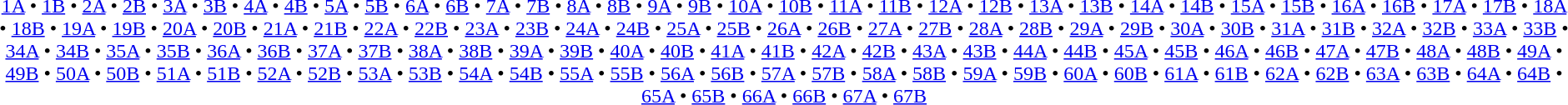<table id=toc class=toc summary=Contents>
<tr>
<td align=center><br><a href='#'>1A</a> • <a href='#'>1B</a> • <a href='#'>2A</a> • <a href='#'>2B</a> • <a href='#'>3A</a> • <a href='#'>3B</a> • <a href='#'>4A</a> • <a href='#'>4B</a> • <a href='#'>5A</a> • <a href='#'>5B</a> • <a href='#'>6A</a> • <a href='#'>6B</a> • <a href='#'>7A</a> • <a href='#'>7B</a> • <a href='#'>8A</a> • <a href='#'>8B</a> • <a href='#'>9A</a> • <a href='#'>9B</a> • <a href='#'>10A</a> • <a href='#'>10B</a> • <a href='#'>11A</a> • <a href='#'>11B</a> • <a href='#'>12A</a> • <a href='#'>12B</a> • <a href='#'>13A</a> • <a href='#'>13B</a> • <a href='#'>14A</a> • <a href='#'>14B</a> • <a href='#'>15A</a> • <a href='#'>15B</a> • <a href='#'>16A</a> • <a href='#'>16B</a> • <a href='#'>17A</a> • <a href='#'>17B</a> • <a href='#'>18A</a> • <a href='#'>18B</a> • <a href='#'>19A</a> • <a href='#'>19B</a> • <a href='#'>20A</a> • <a href='#'>20B</a> • <a href='#'>21A</a> • <a href='#'>21B</a> • <a href='#'>22A</a> • <a href='#'>22B</a> • <a href='#'>23A</a> • <a href='#'>23B</a> • <a href='#'>24A</a> • <a href='#'>24B</a> • <a href='#'>25A</a> • <a href='#'>25B</a> • <a href='#'>26A</a> • <a href='#'>26B</a> • <a href='#'>27A</a> • <a href='#'>27B</a> • <a href='#'>28A</a> • <a href='#'>28B</a> • <a href='#'>29A</a> • <a href='#'>29B</a> • <a href='#'>30A</a> • <a href='#'>30B</a> • <a href='#'>31A</a> • <a href='#'>31B</a> • <a href='#'>32A</a> • <a href='#'>32B</a> • <a href='#'>33A</a> • <a href='#'>33B</a> • <a href='#'>34A</a> • <a href='#'>34B</a> • <a href='#'>35A</a> • <a href='#'>35B</a> • <a href='#'>36A</a> • <a href='#'>36B</a> • <a href='#'>37A</a> • <a href='#'>37B</a> • <a href='#'>38A</a> • <a href='#'>38B</a> • <a href='#'>39A</a> • <a href='#'>39B</a> • <a href='#'>40A</a> • <a href='#'>40B</a> • <a href='#'>41A</a> • <a href='#'>41B</a> • <a href='#'>42A</a> • <a href='#'>42B</a> • <a href='#'>43A</a> • <a href='#'>43B</a> • <a href='#'>44A</a> • <a href='#'>44B</a> • <a href='#'>45A</a> • <a href='#'>45B</a> • <a href='#'>46A</a> • <a href='#'>46B</a> • <a href='#'>47A</a> • <a href='#'>47B</a> • <a href='#'>48A</a> • <a href='#'>48B</a> • <a href='#'>49A</a> • <a href='#'>49B</a> • <a href='#'>50A</a> • <a href='#'>50B</a> • <a href='#'>51A</a> • <a href='#'>51B</a> • <a href='#'>52A</a> • <a href='#'>52B</a> • <a href='#'>53A</a> • <a href='#'>53B</a> • <a href='#'>54A</a> • <a href='#'>54B</a> • <a href='#'>55A</a> • <a href='#'>55B</a> • <a href='#'>56A</a> • <a href='#'>56B</a> • <a href='#'>57A</a> • <a href='#'>57B</a> • <a href='#'>58A</a> • <a href='#'>58B</a> • <a href='#'>59A</a> • <a href='#'>59B</a> • <a href='#'>60A</a> • <a href='#'>60B</a> • <a href='#'>61A</a> • <a href='#'>61B</a> • <a href='#'>62A</a> • <a href='#'>62B</a> • <a href='#'>63A</a> • <a href='#'>63B</a> • <a href='#'>64A</a> • <a href='#'>64B</a> • <a href='#'>65A</a> • <a href='#'>65B</a> • <a href='#'>66A</a> • <a href='#'>66B</a> • <a href='#'>67A</a> • <a href='#'>67B</a></td>
</tr>
</table>
